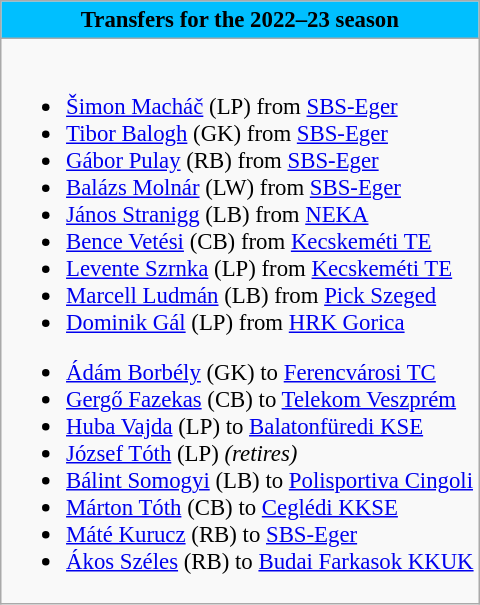<table class="wikitable collapsible collapsed" style="font-size:95%">
<tr>
<th style="color:#000000; background:#00BFFF"> <strong>Transfers for the 2022–23 season</strong></th>
</tr>
<tr>
<td><br>
<ul><li> <a href='#'>Šimon Macháč</a> (LP) from  <a href='#'>SBS-Eger</a></li><li> <a href='#'>Tibor Balogh</a> (GK) from  <a href='#'>SBS-Eger</a></li><li> <a href='#'>Gábor Pulay</a> (RB) from  <a href='#'>SBS-Eger</a></li><li> <a href='#'>Balázs Molnár</a> (LW) from  <a href='#'>SBS-Eger</a></li><li> <a href='#'>János Stranigg</a> (LB) from  <a href='#'>NEKA</a></li><li> <a href='#'>Bence Vetési</a> (CB) from  <a href='#'>Kecskeméti TE</a></li><li> <a href='#'>Levente Szrnka</a> (LP) from  <a href='#'>Kecskeméti TE</a></li><li> <a href='#'>Marcell Ludmán</a> (LB) from  <a href='#'>Pick Szeged</a></li><li> <a href='#'>Dominik Gál</a> (LP) from  <a href='#'>HRK Gorica</a></li></ul><ul><li> <a href='#'>Ádám Borbély</a> (GK) to  <a href='#'>Ferencvárosi TC</a></li><li> <a href='#'>Gergő Fazekas</a> (CB) to  <a href='#'>Telekom Veszprém</a></li><li> <a href='#'>Huba Vajda</a> (LP) to  <a href='#'>Balatonfüredi KSE</a></li><li> <a href='#'>József Tóth</a> (LP) <em>(retires)</em></li><li> <a href='#'>Bálint Somogyi</a> (LB) to  <a href='#'>Polisportiva Cingoli</a></li><li> <a href='#'>Márton Tóth</a> (CB) to  <a href='#'>Ceglédi KKSE</a></li><li> <a href='#'>Máté Kurucz</a> (RB) to  <a href='#'>SBS-Eger</a></li><li> <a href='#'>Ákos Széles</a> (RB) to  <a href='#'>Budai Farkasok KKUK</a></li></ul></td>
</tr>
</table>
